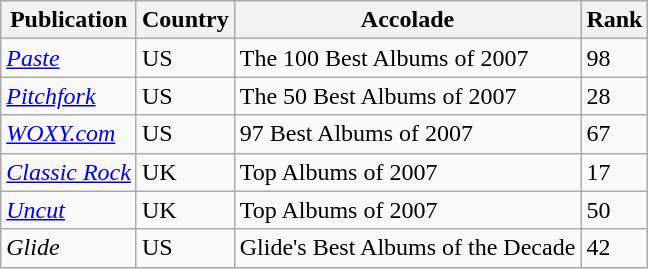<table class="wikitable">
<tr>
<th>Publication</th>
<th>Country</th>
<th>Accolade</th>
<th>Rank</th>
</tr>
<tr>
<td><a href='#'><em>Paste</em></a></td>
<td>US</td>
<td>The 100 Best Albums of 2007</td>
<td>98</td>
</tr>
<tr>
<td><a href='#'><em>Pitchfork</em></a></td>
<td>US</td>
<td>The 50 Best Albums of 2007</td>
<td>28</td>
</tr>
<tr>
<td><em><a href='#'>WOXY.com</a></em></td>
<td>US</td>
<td>97 Best Albums of 2007</td>
<td>67</td>
</tr>
<tr>
<td><a href='#'><em>Classic Rock</em></a></td>
<td>UK</td>
<td>Top Albums of 2007</td>
<td>17</td>
</tr>
<tr>
<td><a href='#'><em>Uncut</em></a></td>
<td>UK</td>
<td>Top Albums of 2007</td>
<td>50</td>
</tr>
<tr>
<td><em>Glide</em></td>
<td>US</td>
<td>Glide's Best Albums of the Decade</td>
<td>42</td>
</tr>
</table>
